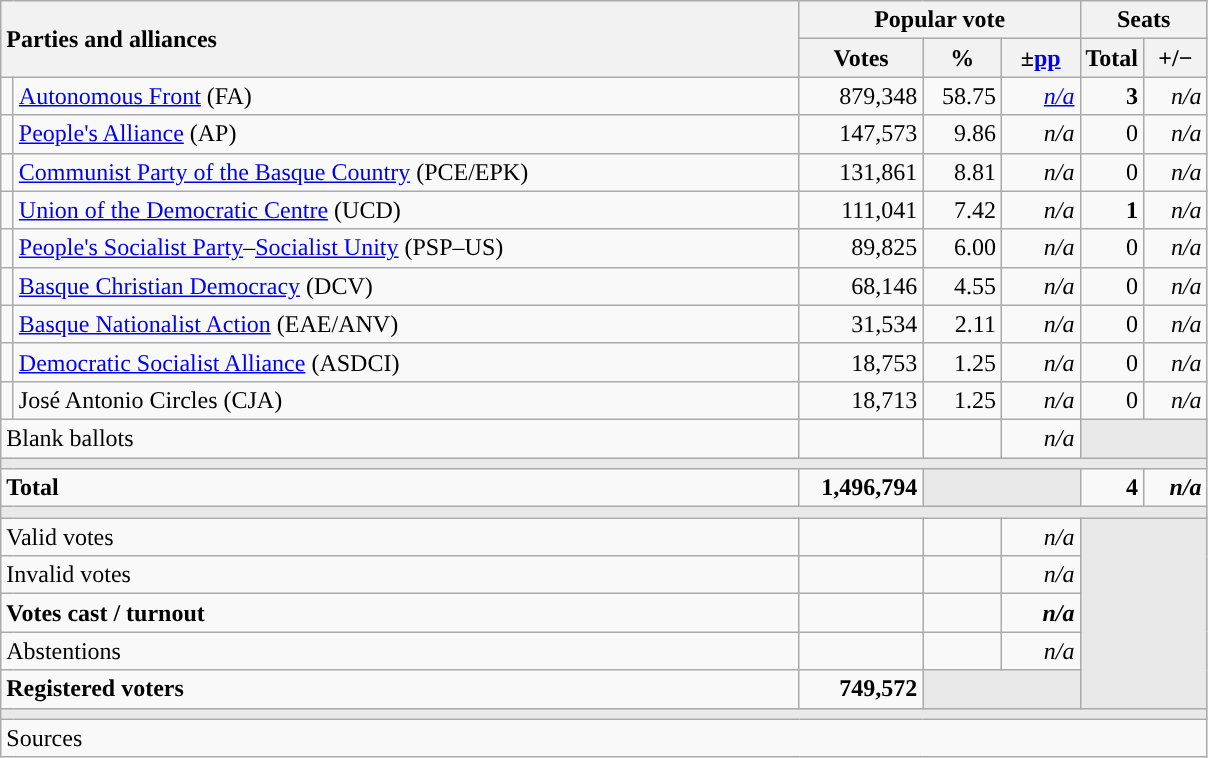<table class="wikitable" style="text-align:right;">
<tr>
<th style="text-align:left;" rowspan="2" colspan="2" width="525">Parties and alliances</th>
<th colspan="3">Popular vote</th>
<th colspan="2">Seats</th>
</tr>
<tr>
<th width="75">Votes</th>
<th width="45">%</th>
<th width="45">±<a href='#'>pp</a></th>
<th width="35">Total</th>
<th width="35">+/−</th>
</tr>
<tr>
<td width="1" style="color:inherit;background:"></td>
<td align="left"><a href='#'>Autonomous Front</a> (FA)</td>
<td>879,348</td>
<td>58.75</td>
<td><em><a href='#'>n/a</a></em></td>
<td><strong>3</strong></td>
<td><em>n/a</em></td>
</tr>
<tr>
<td style="color:inherit;background:"></td>
<td align="left"><a href='#'>People's Alliance</a> (AP)</td>
<td>147,573</td>
<td>9.86</td>
<td><em>n/a</em></td>
<td>0</td>
<td><em>n/a</em></td>
</tr>
<tr>
<td style="color:inherit;background:"></td>
<td align="left"><a href='#'>Communist Party of the Basque Country</a> (PCE/EPK)</td>
<td>131,861</td>
<td>8.81</td>
<td><em>n/a</em></td>
<td>0</td>
<td><em>n/a</em></td>
</tr>
<tr>
<td style="color:inherit;background:"></td>
<td align="left"><a href='#'>Union of the Democratic Centre</a> (UCD)</td>
<td>111,041</td>
<td>7.42</td>
<td><em>n/a</em></td>
<td><strong>1</strong></td>
<td><em>n/a</em></td>
</tr>
<tr>
<td style="color:inherit;background:"></td>
<td align="left"><a href='#'>People's Socialist Party</a>–<a href='#'>Socialist Unity</a> (PSP–US)</td>
<td>89,825</td>
<td>6.00</td>
<td><em>n/a</em></td>
<td>0</td>
<td><em>n/a</em></td>
</tr>
<tr>
<td style="color:inherit;background:"></td>
<td align="left"><a href='#'>Basque Christian Democracy</a> (DCV)</td>
<td>68,146</td>
<td>4.55</td>
<td><em>n/a</em></td>
<td>0</td>
<td><em>n/a</em></td>
</tr>
<tr>
<td style="color:inherit;background:"></td>
<td align="left"><a href='#'>Basque Nationalist Action</a> (EAE/ANV)</td>
<td>31,534</td>
<td>2.11</td>
<td><em>n/a</em></td>
<td>0</td>
<td><em>n/a</em></td>
</tr>
<tr>
<td style="color:inherit;background:"></td>
<td align="left"><a href='#'>Democratic Socialist Alliance</a> (ASDCI)</td>
<td>18,753</td>
<td>1.25</td>
<td><em>n/a</em></td>
<td>0</td>
<td><em>n/a</em></td>
</tr>
<tr>
<td style="color:inherit;background:"></td>
<td align="left">José Antonio Circles (CJA)</td>
<td>18,713</td>
<td>1.25</td>
<td><em>n/a</em></td>
<td>0</td>
<td><em>n/a</em></td>
</tr>
<tr>
<td align="left" colspan="2">Blank ballots</td>
<td></td>
<td></td>
<td><em>n/a</em></td>
<td bgcolor="#E9E9E9" colspan="2"></td>
</tr>
<tr>
<td colspan="7" bgcolor="#E9E9E9"></td>
</tr>
<tr style="font-weight:bold;">
<td align="left" colspan="2">Total</td>
<td>1,496,794</td>
<td bgcolor="#E9E9E9" colspan="2"></td>
<td>4</td>
<td><em>n/a</em></td>
</tr>
<tr>
<td colspan="7" bgcolor="#E9E9E9"></td>
</tr>
<tr>
<td align="left" colspan="2">Valid votes</td>
<td></td>
<td></td>
<td><em>n/a</em></td>
<td bgcolor="#E9E9E9" colspan="2" rowspan="5"></td>
</tr>
<tr>
<td align="left" colspan="2">Invalid votes</td>
<td></td>
<td></td>
<td><em>n/a</em></td>
</tr>
<tr style="font-weight:bold;">
<td align="left" colspan="2">Votes cast / turnout</td>
<td></td>
<td></td>
<td><em>n/a</em></td>
</tr>
<tr>
<td align="left" colspan="2">Abstentions</td>
<td></td>
<td></td>
<td><em>n/a</em></td>
</tr>
<tr style="font-weight:bold;">
<td align="left" colspan="2">Registered voters</td>
<td>749,572</td>
<td bgcolor="#E9E9E9" colspan="2"></td>
</tr>
<tr>
<td colspan="7" bgcolor="#E9E9E9"></td>
</tr>
<tr>
<td align="left" colspan="7">Sources</td>
</tr>
</table>
